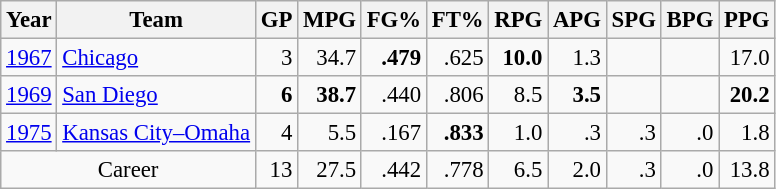<table class="wikitable sortable" style="font-size:95%; text-align:right;">
<tr>
<th>Year</th>
<th>Team</th>
<th>GP</th>
<th>MPG</th>
<th>FG%</th>
<th>FT%</th>
<th>RPG</th>
<th>APG</th>
<th>SPG</th>
<th>BPG</th>
<th>PPG</th>
</tr>
<tr>
<td style="text-align:left;"><a href='#'>1967</a></td>
<td style="text-align:left;"><a href='#'>Chicago</a></td>
<td>3</td>
<td>34.7</td>
<td><strong>.479</strong></td>
<td>.625</td>
<td><strong>10.0</strong></td>
<td>1.3</td>
<td></td>
<td></td>
<td>17.0</td>
</tr>
<tr>
<td style="text-align:left;"><a href='#'>1969</a></td>
<td style="text-align:left;"><a href='#'>San Diego</a></td>
<td><strong>6</strong></td>
<td><strong>38.7</strong></td>
<td>.440</td>
<td>.806</td>
<td>8.5</td>
<td><strong>3.5</strong></td>
<td></td>
<td></td>
<td><strong>20.2</strong></td>
</tr>
<tr>
<td style="text-align:left;"><a href='#'>1975</a></td>
<td style="text-align:left;"><a href='#'>Kansas City–Omaha</a></td>
<td>4</td>
<td>5.5</td>
<td>.167</td>
<td><strong>.833</strong></td>
<td>1.0</td>
<td>.3</td>
<td>.3</td>
<td>.0</td>
<td>1.8</td>
</tr>
<tr class="sortbottom">
<td style="text-align:center;" colspan="2">Career</td>
<td>13</td>
<td>27.5</td>
<td>.442</td>
<td>.778</td>
<td>6.5</td>
<td>2.0</td>
<td>.3</td>
<td>.0</td>
<td>13.8</td>
</tr>
</table>
